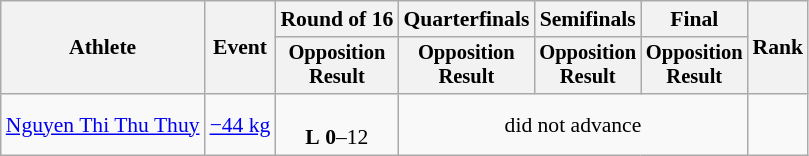<table class="wikitable" style="font-size:90%;">
<tr>
<th rowspan=2>Athlete</th>
<th rowspan=2>Event</th>
<th>Round of 16</th>
<th>Quarterfinals</th>
<th>Semifinals</th>
<th>Final</th>
<th rowspan=2>Rank</th>
</tr>
<tr style="font-size:95%">
<th>Opposition<br>Result</th>
<th>Opposition<br>Result</th>
<th>Opposition<br>Result</th>
<th>Opposition<br>Result</th>
</tr>
<tr align=center>
<td align=left><a href='#'>Nguyen Thi Thu Thuy</a></td>
<td align=left><a href='#'>−44 kg</a></td>
<td><br><strong>L</strong> <strong>0</strong>–12</td>
<td colspan=3>did not advance</td>
<td></td>
</tr>
</table>
